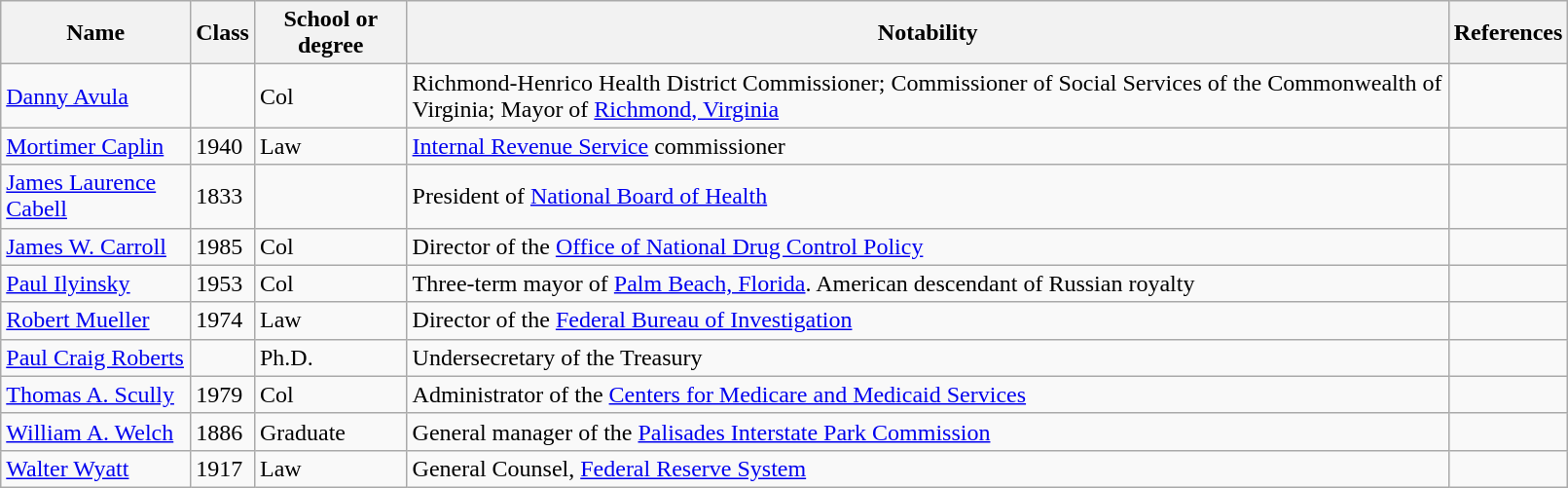<table class="wikitable sortable" style="width:85%;">
<tr>
<th>Name</th>
<th>Class</th>
<th>School or degree</th>
<th>Notability</th>
<th>References</th>
</tr>
<tr>
<td><a href='#'>Danny Avula</a></td>
<td></td>
<td>Col</td>
<td>Richmond-Henrico Health District Commissioner; Commissioner of Social Services of the Commonwealth of Virginia; Mayor of <a href='#'>Richmond, Virginia</a></td>
<td></td>
</tr>
<tr>
<td><a href='#'>Mortimer Caplin</a></td>
<td>1940</td>
<td>Law</td>
<td><a href='#'>Internal Revenue Service</a> commissioner</td>
<td></td>
</tr>
<tr>
<td><a href='#'>James Laurence Cabell</a></td>
<td>1833</td>
<td></td>
<td>President of <a href='#'>National Board of Health</a></td>
<td></td>
</tr>
<tr>
<td><a href='#'>James W. Carroll</a></td>
<td>1985</td>
<td>Col</td>
<td>Director of the <a href='#'>Office of National Drug Control Policy</a></td>
<td></td>
</tr>
<tr>
<td><a href='#'>Paul Ilyinsky</a></td>
<td>1953</td>
<td>Col</td>
<td>Three-term mayor of <a href='#'>Palm Beach, Florida</a>. American descendant of Russian royalty</td>
<td></td>
</tr>
<tr>
<td><a href='#'>Robert Mueller</a></td>
<td>1974</td>
<td>Law</td>
<td>Director of the <a href='#'>Federal Bureau of Investigation</a></td>
<td></td>
</tr>
<tr>
<td><a href='#'>Paul Craig Roberts</a></td>
<td></td>
<td>Ph.D.</td>
<td>Undersecretary of the Treasury</td>
<td></td>
</tr>
<tr>
<td><a href='#'>Thomas A. Scully</a></td>
<td>1979</td>
<td>Col</td>
<td>Administrator of the <a href='#'>Centers for Medicare and Medicaid Services</a></td>
<td></td>
</tr>
<tr>
<td><a href='#'>William A. Welch</a></td>
<td>1886</td>
<td>Graduate</td>
<td>General manager of the <a href='#'>Palisades Interstate Park Commission</a></td>
<td></td>
</tr>
<tr>
<td><a href='#'>Walter Wyatt</a></td>
<td>1917</td>
<td>Law</td>
<td>General Counsel, <a href='#'>Federal Reserve System</a></td>
<td></td>
</tr>
</table>
